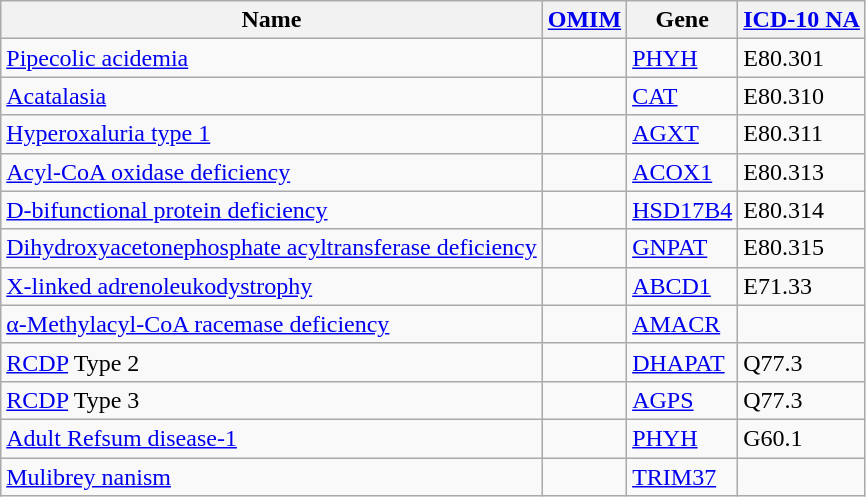<table class="sortable wikitable">
<tr>
<th>Name</th>
<th><a href='#'>OMIM</a></th>
<th>Gene</th>
<th><a href='#'>ICD-10 NA</a></th>
</tr>
<tr>
<td><a href='#'>Pipecolic acidemia</a></td>
<td></td>
<td><a href='#'>PHYH</a></td>
<td>E80.301</td>
</tr>
<tr>
<td><a href='#'>Acatalasia</a></td>
<td></td>
<td><a href='#'>CAT</a></td>
<td>E80.310</td>
</tr>
<tr>
<td><a href='#'>Hyperoxaluria type 1</a></td>
<td></td>
<td><a href='#'>AGXT</a></td>
<td>E80.311</td>
</tr>
<tr>
<td><a href='#'>Acyl-CoA oxidase deficiency</a></td>
<td></td>
<td><a href='#'>ACOX1</a></td>
<td>E80.313</td>
</tr>
<tr>
<td><a href='#'>D-bifunctional protein deficiency</a></td>
<td></td>
<td><a href='#'>HSD17B4</a></td>
<td>E80.314</td>
</tr>
<tr>
<td><a href='#'>Dihydroxyacetonephosphate acyltransferase deficiency</a></td>
<td></td>
<td><a href='#'>GNPAT</a></td>
<td>E80.315</td>
</tr>
<tr>
<td><a href='#'>X-linked adrenoleukodystrophy</a></td>
<td></td>
<td><a href='#'>ABCD1</a></td>
<td>E71.33</td>
</tr>
<tr>
<td><a href='#'>α-Methylacyl-CoA racemase deficiency</a></td>
<td></td>
<td><a href='#'>AMACR</a></td>
<td></td>
</tr>
<tr>
<td><a href='#'>RCDP</a> Type 2</td>
<td></td>
<td><a href='#'>DHAPAT</a></td>
<td>Q77.3</td>
</tr>
<tr>
<td><a href='#'>RCDP</a> Type 3</td>
<td></td>
<td><a href='#'>AGPS</a></td>
<td>Q77.3</td>
</tr>
<tr>
<td><a href='#'>Adult Refsum disease-1</a></td>
<td></td>
<td><a href='#'>PHYH</a></td>
<td>G60.1</td>
</tr>
<tr>
<td><a href='#'>Mulibrey nanism</a></td>
<td></td>
<td><a href='#'>TRIM37</a></td>
<td></td>
</tr>
</table>
